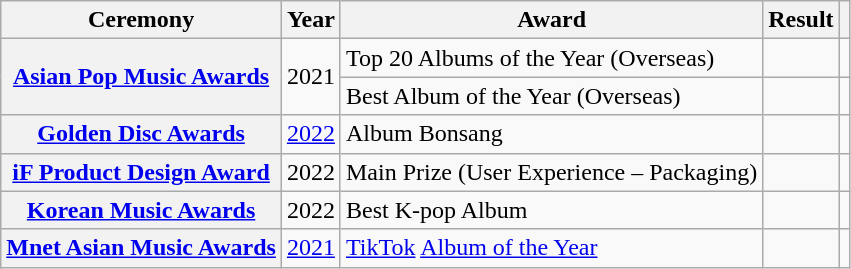<table class="wikitable sortable plainrowheaders">
<tr>
<th scope="col">Ceremony</th>
<th scope="col">Year</th>
<th scope="col">Award</th>
<th scope="col">Result</th>
<th scope="col" class="unsortable"></th>
</tr>
<tr>
<th scope="row" rowspan="2"><a href='#'>Asian Pop Music Awards</a></th>
<td style="text-align:center" rowspan="2">2021</td>
<td>Top 20 Albums of the Year (Overseas)</td>
<td></td>
<td style="text-align:center"></td>
</tr>
<tr>
<td>Best Album of the Year (Overseas)</td>
<td></td>
<td style="text-align:center"></td>
</tr>
<tr>
<th scope="row"><a href='#'>Golden Disc Awards</a></th>
<td style="text-align:center"><a href='#'>2022</a></td>
<td>Album Bonsang</td>
<td></td>
<td style="text-align:center"></td>
</tr>
<tr>
<th scope="row"><a href='#'>iF Product Design Award</a></th>
<td style="text-align:center">2022</td>
<td>Main Prize (User Experience – Packaging)</td>
<td></td>
<td style="text-align:center"></td>
</tr>
<tr>
<th scope="row"><a href='#'>Korean Music Awards</a></th>
<td style="text-align:center">2022</td>
<td>Best K-pop Album</td>
<td></td>
<td style="text-align:center"></td>
</tr>
<tr>
<th scope="row"><a href='#'>Mnet Asian Music Awards</a></th>
<td style="text-align:center"><a href='#'>2021</a></td>
<td><a href='#'>TikTok</a> <a href='#'>Album of the Year</a></td>
<td></td>
<td style="text-align:center"></td>
</tr>
</table>
